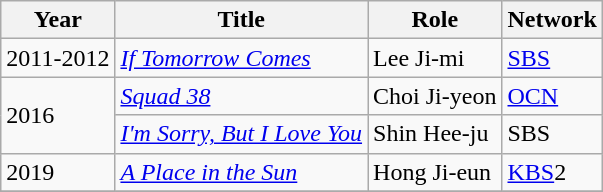<table class="wikitable">
<tr>
<th>Year</th>
<th>Title</th>
<th>Role</th>
<th>Network</th>
</tr>
<tr>
<td>2011-2012</td>
<td><em><a href='#'>If Tomorrow Comes</a></em></td>
<td>Lee Ji-mi</td>
<td><a href='#'>SBS</a></td>
</tr>
<tr>
<td rowspan=2>2016</td>
<td><em><a href='#'>Squad 38</a></em></td>
<td>Choi Ji-yeon</td>
<td><a href='#'>OCN</a></td>
</tr>
<tr>
<td><em><a href='#'>I'm Sorry, But I Love You</a></em></td>
<td>Shin Hee-ju</td>
<td>SBS</td>
</tr>
<tr>
<td>2019</td>
<td><em><a href='#'>A Place in the Sun</a></em></td>
<td>Hong Ji-eun</td>
<td><a href='#'>KBS</a>2</td>
</tr>
<tr>
</tr>
</table>
